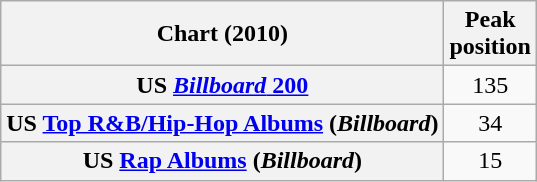<table class="wikitable sortable plainrowheaders" style="text-align:center">
<tr>
<th scope="col">Chart (2010)</th>
<th scope="col">Peak<br> position</th>
</tr>
<tr>
<th scope="row">US <a href='#'><em>Billboard</em> 200</a></th>
<td style="text-align:center;">135</td>
</tr>
<tr>
<th scope="row">US <a href='#'>Top R&B/Hip-Hop Albums</a> (<em>Billboard</em>)</th>
<td style="text-align:center;">34</td>
</tr>
<tr>
<th scope="row">US <a href='#'>Rap Albums</a> (<em>Billboard</em>)</th>
<td style="text-align:center;">15</td>
</tr>
</table>
